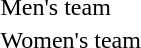<table>
<tr>
<td>Men's team</td>
<td></td>
<td></td>
<td></td>
</tr>
<tr>
<td>Women's team</td>
<td></td>
<td></td>
<td></td>
</tr>
</table>
